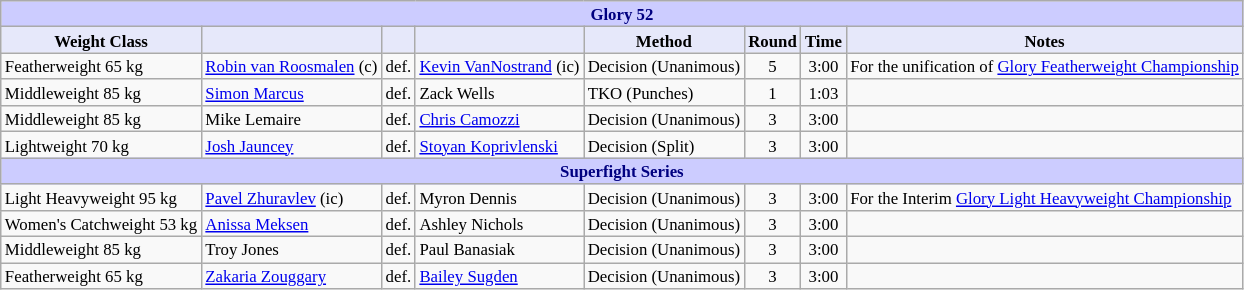<table class="wikitable" style="font-size: 70%;">
<tr>
<th colspan="8" style="background-color: #ccf; color: #000080; text-align: center;"><strong>Glory 52</strong></th>
</tr>
<tr>
<th colspan="1" style="background-color: #E6E8FA; color: #000000; text-align: center;">Weight Class</th>
<th colspan="1" style="background-color: #E6E8FA; color: #000000; text-align: center;"></th>
<th colspan="1" style="background-color: #E6E8FA; color: #000000; text-align: center;"></th>
<th colspan="1" style="background-color: #E6E8FA; color: #000000; text-align: center;"></th>
<th colspan="1" style="background-color: #E6E8FA; color: #000000; text-align: center;">Method</th>
<th colspan="1" style="background-color: #E6E8FA; color: #000000; text-align: center;">Round</th>
<th colspan="1" style="background-color: #E6E8FA; color: #000000; text-align: center;">Time</th>
<th colspan="1" style="background-color: #E6E8FA; color: #000000; text-align: center;">Notes</th>
</tr>
<tr>
<td>Featherweight 65 kg</td>
<td> <a href='#'>Robin van Roosmalen</a> (c)</td>
<td align=center>def.</td>
<td> <a href='#'>Kevin VanNostrand</a> (ic)</td>
<td>Decision (Unanimous)</td>
<td align=center>5</td>
<td align=center>3:00</td>
<td>For the unification of <a href='#'>Glory Featherweight Championship</a></td>
</tr>
<tr>
<td>Middleweight 85 kg</td>
<td> <a href='#'>Simon Marcus</a></td>
<td align=center>def.</td>
<td> Zack Wells</td>
<td>TKO (Punches)</td>
<td align=center>1</td>
<td align=center>1:03</td>
<td></td>
</tr>
<tr>
<td>Middleweight 85 kg</td>
<td> Mike Lemaire</td>
<td align=center>def.</td>
<td> <a href='#'>Chris Camozzi</a></td>
<td>Decision (Unanimous)</td>
<td align=center>3</td>
<td align=center>3:00</td>
<td></td>
</tr>
<tr>
<td>Lightweight 70 kg</td>
<td> <a href='#'>Josh Jauncey</a></td>
<td align=center>def.</td>
<td> <a href='#'>Stoyan Koprivlenski</a></td>
<td>Decision (Split)</td>
<td align=center>3</td>
<td align=center>3:00</td>
<td></td>
</tr>
<tr>
<th colspan="8" style="background-color: #ccf; color: #000080; text-align: center;"><strong>Superfight Series</strong></th>
</tr>
<tr>
<td>Light Heavyweight 95 kg</td>
<td> <a href='#'>Pavel Zhuravlev</a> (ic)</td>
<td align=center>def.</td>
<td> Myron Dennis</td>
<td>Decision (Unanimous)</td>
<td align=center>3</td>
<td align=center>3:00</td>
<td>For the Interim <a href='#'>Glory Light Heavyweight Championship</a></td>
</tr>
<tr>
<td>Women's Catchweight 53 kg</td>
<td> <a href='#'>Anissa Meksen</a></td>
<td align=center>def.</td>
<td> Ashley Nichols</td>
<td>Decision (Unanimous)</td>
<td align=center>3</td>
<td align=center>3:00</td>
<td></td>
</tr>
<tr>
<td>Middleweight 85 kg</td>
<td> Troy Jones</td>
<td align=center>def.</td>
<td> Paul Banasiak</td>
<td>Decision (Unanimous)</td>
<td align=center>3</td>
<td align=center>3:00</td>
<td></td>
</tr>
<tr>
<td>Featherweight 65 kg</td>
<td> <a href='#'>Zakaria Zouggary</a></td>
<td align=center>def.</td>
<td> <a href='#'>Bailey Sugden</a></td>
<td>Decision (Unanimous)</td>
<td align=center>3</td>
<td align=center>3:00</td>
<td></td>
</tr>
</table>
